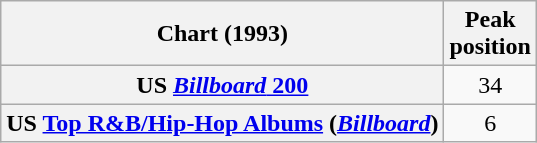<table class="wikitable sortable plainrowheaders" style="text-align:center">
<tr>
<th scope="col">Chart (1993)</th>
<th scope="col">Peak<br> position</th>
</tr>
<tr>
<th scope="row">US <a href='#'><em>Billboard</em> 200</a></th>
<td>34</td>
</tr>
<tr>
<th scope="row">US <a href='#'>Top R&B/Hip-Hop Albums</a> (<em><a href='#'>Billboard</a></em>)</th>
<td>6</td>
</tr>
</table>
